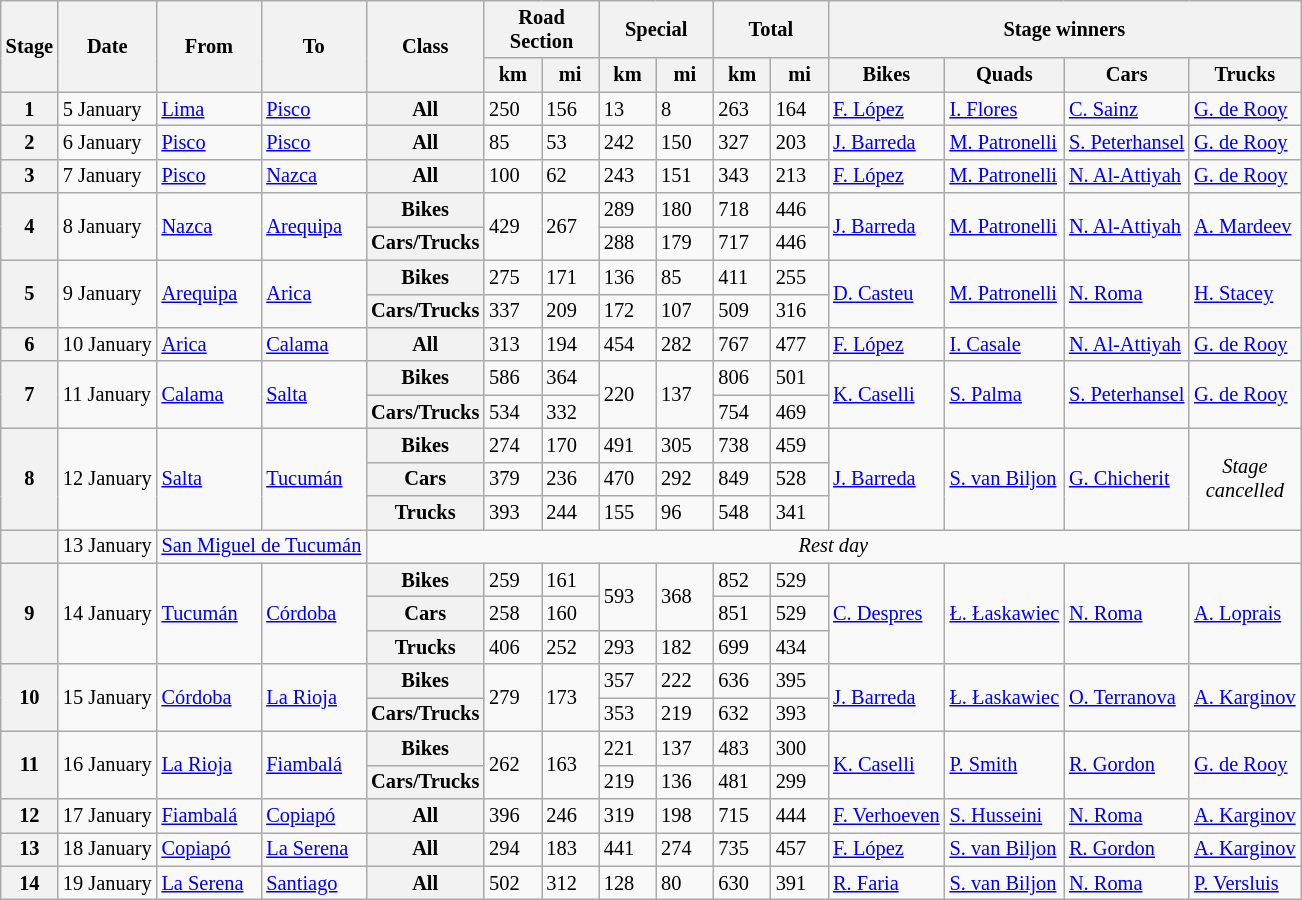<table class="wikitable" style="font-size:85%">
<tr>
<th rowspan="2">Stage</th>
<th rowspan="2">Date</th>
<th rowspan="2">From</th>
<th rowspan="2">To</th>
<th rowspan="2">Class</th>
<th colspan="2" width="70px">Road Section</th>
<th colspan="2" width="70px">Special</th>
<th colspan="2" width="70px">Total</th>
<th colspan="4">Stage winners</th>
</tr>
<tr>
<th>km</th>
<th>mi</th>
<th>km</th>
<th>mi</th>
<th>km</th>
<th>mi</th>
<th>Bikes</th>
<th>Quads</th>
<th>Cars</th>
<th>Trucks</th>
</tr>
<tr>
<th>1</th>
<td>5 January</td>
<td> <a href='#'>Lima</a></td>
<td> <a href='#'>Pisco</a></td>
<th align=center><strong>All</strong></th>
<td>250</td>
<td>156</td>
<td>13</td>
<td>8</td>
<td>263</td>
<td>164</td>
<td> <a href='#'>F. López</a></td>
<td> <a href='#'>I. Flores</a></td>
<td> <a href='#'>C. Sainz</a></td>
<td> <a href='#'>G. de Rooy</a></td>
</tr>
<tr>
<th>2</th>
<td>6 January</td>
<td> <a href='#'>Pisco</a></td>
<td> <a href='#'>Pisco</a></td>
<th align=center><strong>All</strong></th>
<td>85</td>
<td>53</td>
<td>242</td>
<td>150</td>
<td>327</td>
<td>203</td>
<td> <a href='#'>J. Barreda</a></td>
<td> <a href='#'>M. Patronelli</a></td>
<td> <a href='#'>S. Peterhansel</a></td>
<td> <a href='#'>G. de Rooy</a></td>
</tr>
<tr>
<th>3</th>
<td>7 January</td>
<td> <a href='#'>Pisco</a></td>
<td> <a href='#'>Nazca</a></td>
<th align=center><strong>All</strong></th>
<td>100</td>
<td>62</td>
<td>243</td>
<td>151</td>
<td>343</td>
<td>213</td>
<td> <a href='#'>F. López</a></td>
<td> <a href='#'>M. Patronelli</a></td>
<td> <a href='#'>N. Al-Attiyah</a></td>
<td> <a href='#'>G. de Rooy</a></td>
</tr>
<tr>
<th rowspan=2>4</th>
<td rowspan=2>8 January</td>
<td rowspan=2> <a href='#'>Nazca</a></td>
<td rowspan=2> <a href='#'>Arequipa</a></td>
<th>Bikes</th>
<td rowspan=2>429</td>
<td rowspan=2>267</td>
<td>289</td>
<td>180</td>
<td>718</td>
<td>446</td>
<td rowspan=2> <a href='#'>J. Barreda</a></td>
<td rowspan=2> <a href='#'>M. Patronelli</a></td>
<td rowspan=2> <a href='#'>N. Al-Attiyah</a></td>
<td rowspan=2> <a href='#'>A. Mardeev</a></td>
</tr>
<tr>
<th>Cars/Trucks</th>
<td>288</td>
<td>179</td>
<td>717</td>
<td>446</td>
</tr>
<tr>
<th rowspan=2>5</th>
<td rowspan=2>9 January</td>
<td rowspan=2> <a href='#'>Arequipa</a></td>
<td rowspan=2> <a href='#'>Arica</a></td>
<th>Bikes</th>
<td>275</td>
<td>171</td>
<td>136</td>
<td>85</td>
<td>411</td>
<td>255</td>
<td rowspan=2> <a href='#'>D. Casteu</a></td>
<td rowspan=2> <a href='#'>M. Patronelli</a></td>
<td rowspan=2> <a href='#'>N. Roma</a></td>
<td rowspan=2> <a href='#'>H. Stacey</a></td>
</tr>
<tr>
<th>Cars/Trucks</th>
<td>337</td>
<td>209</td>
<td>172</td>
<td>107</td>
<td>509</td>
<td>316</td>
</tr>
<tr>
<th>6</th>
<td>10 January</td>
<td> <a href='#'>Arica</a></td>
<td> <a href='#'>Calama</a></td>
<th align=center><strong>All</strong></th>
<td>313</td>
<td>194</td>
<td>454</td>
<td>282</td>
<td>767</td>
<td>477</td>
<td> <a href='#'>F. López</a></td>
<td> <a href='#'>I. Casale</a></td>
<td> <a href='#'>N. Al-Attiyah</a></td>
<td> <a href='#'>G. de Rooy</a></td>
</tr>
<tr>
<th rowspan=2>7</th>
<td rowspan=2>11 January</td>
<td rowspan=2> <a href='#'>Calama</a></td>
<td rowspan=2> <a href='#'>Salta</a></td>
<th>Bikes</th>
<td>586</td>
<td>364</td>
<td rowspan=2>220</td>
<td rowspan=2>137</td>
<td>806</td>
<td>501</td>
<td rowspan=2> <a href='#'>K. Caselli</a></td>
<td rowspan=2> <a href='#'>S. Palma</a></td>
<td rowspan=2> <a href='#'>S. Peterhansel</a></td>
<td rowspan=2> <a href='#'>G. de Rooy</a></td>
</tr>
<tr>
<th>Cars/Trucks</th>
<td>534</td>
<td>332</td>
<td>754</td>
<td>469</td>
</tr>
<tr>
<th rowspan=3>8</th>
<td rowspan=3>12 January</td>
<td rowspan=3> <a href='#'>Salta</a></td>
<td rowspan=3> <a href='#'>Tucumán</a></td>
<th>Bikes</th>
<td>274</td>
<td>170</td>
<td>491</td>
<td>305</td>
<td>738</td>
<td>459</td>
<td rowspan=3> <a href='#'>J. Barreda</a></td>
<td rowspan=3> <a href='#'>S. van Biljon</a></td>
<td rowspan=3> <a href='#'>G. Chicherit</a></td>
<td rowspan=3 align=center><em>Stage <br> cancelled</em></td>
</tr>
<tr>
<th>Cars</th>
<td>379</td>
<td>236</td>
<td>470</td>
<td>292</td>
<td>849</td>
<td>528</td>
</tr>
<tr>
<th>Trucks</th>
<td>393</td>
<td>244</td>
<td>155</td>
<td>96</td>
<td>548</td>
<td>341</td>
</tr>
<tr>
<th></th>
<td>13 January</td>
<td colspan=2 align=center> <a href='#'>San Miguel de Tucumán</a></td>
<td colspan=11 align=center><em>Rest day</em></td>
</tr>
<tr>
<th rowspan=3>9</th>
<td rowspan=3>14 January</td>
<td rowspan=3> <a href='#'>Tucumán</a></td>
<td rowspan=3> <a href='#'>Córdoba</a></td>
<th>Bikes</th>
<td>259</td>
<td>161</td>
<td rowspan=2>593</td>
<td rowspan=2>368</td>
<td>852</td>
<td>529</td>
<td rowspan=3> <a href='#'>C. Despres</a></td>
<td rowspan=3> <a href='#'>Ł. Łaskawiec</a></td>
<td rowspan=3> <a href='#'>N. Roma</a></td>
<td rowspan=3> <a href='#'>A. Loprais</a></td>
</tr>
<tr>
<th>Cars</th>
<td>258</td>
<td>160</td>
<td>851</td>
<td>529</td>
</tr>
<tr>
<th>Trucks</th>
<td>406</td>
<td>252</td>
<td>293</td>
<td>182</td>
<td>699</td>
<td>434</td>
</tr>
<tr>
<th rowspan=2>10</th>
<td rowspan=2>15 January</td>
<td rowspan=2> <a href='#'>Córdoba</a></td>
<td rowspan=2> <a href='#'>La Rioja</a></td>
<th>Bikes</th>
<td rowspan=2>279</td>
<td rowspan=2>173</td>
<td>357</td>
<td>222</td>
<td>636</td>
<td>395</td>
<td rowspan=2> <a href='#'>J. Barreda</a></td>
<td rowspan=2> <a href='#'>Ł. Łaskawiec</a></td>
<td rowspan=2> <a href='#'>O. Terranova</a></td>
<td rowspan=2> <a href='#'>A. Karginov</a></td>
</tr>
<tr>
<th>Cars/Trucks</th>
<td>353</td>
<td>219</td>
<td>632</td>
<td>393</td>
</tr>
<tr>
<th rowspan=2>11</th>
<td rowspan=2>16 January</td>
<td rowspan=2> <a href='#'>La Rioja</a></td>
<td rowspan=2> <a href='#'>Fiambalá</a></td>
<th>Bikes</th>
<td rowspan=2>262</td>
<td rowspan=2>163</td>
<td>221</td>
<td>137</td>
<td>483</td>
<td>300</td>
<td rowspan=2> <a href='#'>K. Caselli</a></td>
<td rowspan=2> <a href='#'>P. Smith</a></td>
<td rowspan=2> <a href='#'>R. Gordon</a></td>
<td rowspan=2> <a href='#'>G. de Rooy</a></td>
</tr>
<tr>
<th>Cars/Trucks</th>
<td>219</td>
<td>136</td>
<td>481</td>
<td>299</td>
</tr>
<tr>
<th>12</th>
<td>17 January</td>
<td> <a href='#'>Fiambalá</a></td>
<td> <a href='#'>Copiapó</a></td>
<th>All</th>
<td>396</td>
<td>246</td>
<td>319</td>
<td>198</td>
<td>715</td>
<td>444</td>
<td> <a href='#'>F. Verhoeven</a></td>
<td> <a href='#'>S. Husseini</a></td>
<td> <a href='#'>N. Roma</a></td>
<td> <a href='#'>A. Karginov</a></td>
</tr>
<tr>
<th>13</th>
<td>18 January</td>
<td> <a href='#'>Copiapó</a></td>
<td> <a href='#'>La Serena</a></td>
<th>All</th>
<td>294</td>
<td>183</td>
<td>441</td>
<td>274</td>
<td>735</td>
<td>457</td>
<td> <a href='#'>F. López</a></td>
<td> <a href='#'>S. van Biljon</a></td>
<td> <a href='#'>R. Gordon</a></td>
<td> <a href='#'>A. Karginov</a></td>
</tr>
<tr>
<th>14</th>
<td>19 January</td>
<td> <a href='#'>La Serena</a></td>
<td> <a href='#'>Santiago</a></td>
<th>All</th>
<td>502</td>
<td>312</td>
<td>128</td>
<td>80</td>
<td>630</td>
<td>391</td>
<td> <a href='#'>R. Faria</a></td>
<td> <a href='#'>S. van Biljon</a></td>
<td> <a href='#'>N. Roma</a></td>
<td> <a href='#'>P. Versluis</a></td>
</tr>
</table>
